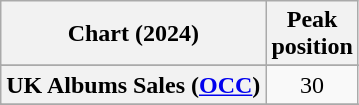<table class="wikitable sortable plainrowheaders" style="text-align:center">
<tr>
<th scope="col">Chart (2024)</th>
<th scope="col">Peak<br>position</th>
</tr>
<tr>
</tr>
<tr>
</tr>
<tr>
<th scope="row">UK Albums Sales (<a href='#'>OCC</a>)</th>
<td>30</td>
</tr>
<tr>
</tr>
<tr>
</tr>
</table>
